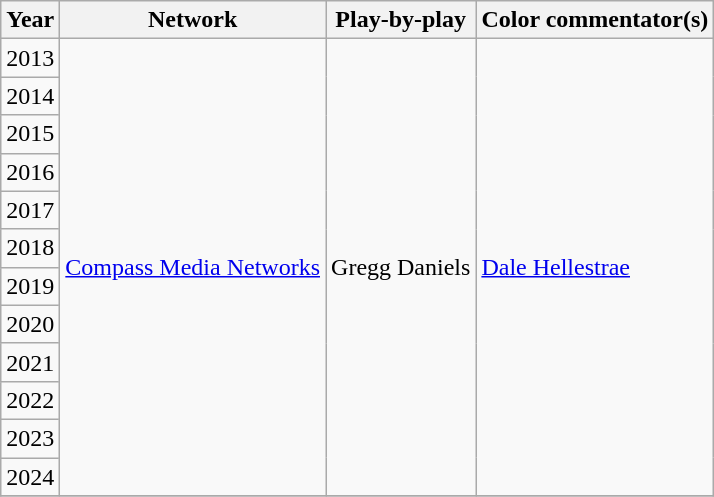<table class="wikitable">
<tr>
<th>Year</th>
<th>Network</th>
<th>Play-by-play</th>
<th>Color commentator(s)</th>
</tr>
<tr>
<td>2013</td>
<td rowspan="12"><a href='#'>Compass Media Networks</a></td>
<td rowspan="12">Gregg Daniels</td>
<td rowspan="12"><a href='#'>Dale Hellestrae</a></td>
</tr>
<tr>
<td>2014</td>
</tr>
<tr>
<td>2015</td>
</tr>
<tr>
<td>2016</td>
</tr>
<tr>
<td>2017</td>
</tr>
<tr>
<td>2018</td>
</tr>
<tr>
<td>2019</td>
</tr>
<tr>
<td>2020</td>
</tr>
<tr>
<td>2021</td>
</tr>
<tr>
<td>2022</td>
</tr>
<tr>
<td>2023</td>
</tr>
<tr>
<td>2024</td>
</tr>
<tr>
</tr>
</table>
